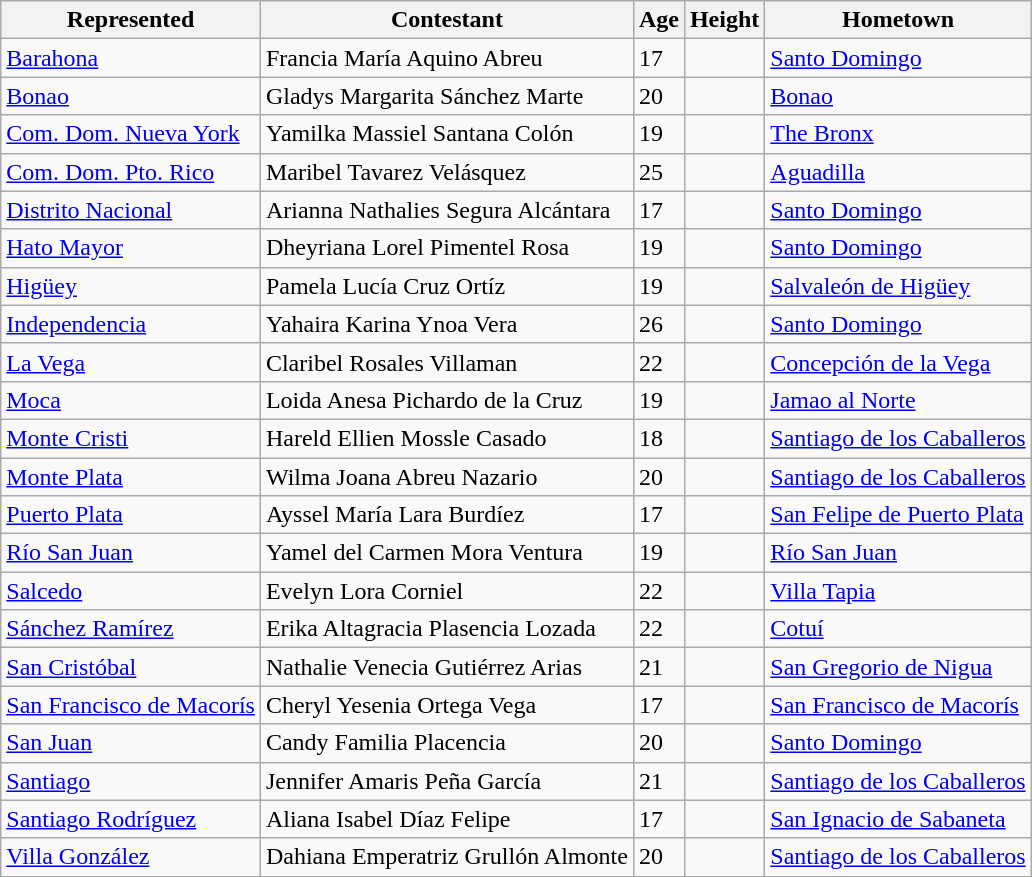<table class="sortable wikitable">
<tr>
<th>Represented</th>
<th>Contestant</th>
<th>Age</th>
<th>Height</th>
<th>Hometown</th>
</tr>
<tr>
<td><a href='#'>Barahona</a></td>
<td>Francia María Aquino Abreu</td>
<td>17</td>
<td></td>
<td><a href='#'>Santo Domingo</a></td>
</tr>
<tr>
<td><a href='#'>Bonao</a></td>
<td>Gladys Margarita Sánchez Marte</td>
<td>20</td>
<td></td>
<td><a href='#'>Bonao</a></td>
</tr>
<tr>
<td><a href='#'>Com. Dom. Nueva York</a></td>
<td>Yamilka Massiel Santana Colón</td>
<td>19</td>
<td></td>
<td><a href='#'>The Bronx</a></td>
</tr>
<tr>
<td><a href='#'>Com. Dom. Pto. Rico</a></td>
<td>Maribel Tavarez Velásquez</td>
<td>25</td>
<td></td>
<td><a href='#'>Aguadilla</a></td>
</tr>
<tr>
<td><a href='#'>Distrito Nacional</a></td>
<td>Arianna Nathalies Segura Alcántara</td>
<td>17</td>
<td></td>
<td><a href='#'>Santo Domingo</a></td>
</tr>
<tr>
<td><a href='#'>Hato Mayor</a></td>
<td>Dheyriana Lorel Pimentel Rosa</td>
<td>19</td>
<td></td>
<td><a href='#'>Santo Domingo</a></td>
</tr>
<tr>
<td><a href='#'>Higüey</a></td>
<td>Pamela Lucía Cruz Ortíz</td>
<td>19</td>
<td></td>
<td><a href='#'>Salvaleón de Higüey</a></td>
</tr>
<tr>
<td><a href='#'>Independencia</a></td>
<td>Yahaira Karina Ynoa Vera</td>
<td>26</td>
<td></td>
<td><a href='#'>Santo Domingo</a></td>
</tr>
<tr>
<td><a href='#'>La Vega</a></td>
<td>Claribel Rosales Villaman</td>
<td>22</td>
<td></td>
<td><a href='#'>Concepción de la Vega</a></td>
</tr>
<tr>
<td><a href='#'>Moca</a></td>
<td>Loida Anesa Pichardo de la Cruz</td>
<td>19</td>
<td></td>
<td><a href='#'>Jamao al Norte</a></td>
</tr>
<tr>
<td><a href='#'>Monte Cristi</a></td>
<td>Hareld Ellien Mossle Casado</td>
<td>18</td>
<td></td>
<td><a href='#'>Santiago de los Caballeros</a></td>
</tr>
<tr>
<td><a href='#'>Monte Plata</a></td>
<td>Wilma Joana Abreu Nazario</td>
<td>20</td>
<td></td>
<td><a href='#'>Santiago de los Caballeros</a></td>
</tr>
<tr>
<td><a href='#'>Puerto Plata</a></td>
<td>Ayssel María Lara Burdíez</td>
<td>17</td>
<td></td>
<td><a href='#'>San Felipe de Puerto Plata</a></td>
</tr>
<tr>
<td><a href='#'>Río San Juan</a></td>
<td>Yamel del Carmen Mora Ventura</td>
<td>19</td>
<td></td>
<td><a href='#'>Río San Juan</a></td>
</tr>
<tr>
<td><a href='#'>Salcedo</a></td>
<td>Evelyn Lora Corniel</td>
<td>22</td>
<td></td>
<td><a href='#'>Villa Tapia</a></td>
</tr>
<tr>
<td><a href='#'>Sánchez Ramírez</a></td>
<td>Erika Altagracia Plasencia Lozada</td>
<td>22</td>
<td></td>
<td><a href='#'>Cotuí</a></td>
</tr>
<tr>
<td><a href='#'>San Cristóbal</a></td>
<td>Nathalie Venecia Gutiérrez Arias</td>
<td>21</td>
<td></td>
<td><a href='#'>San Gregorio de Nigua</a></td>
</tr>
<tr>
<td><a href='#'>San Francisco de Macorís</a></td>
<td>Cheryl Yesenia Ortega Vega</td>
<td>17</td>
<td></td>
<td><a href='#'>San Francisco de Macorís</a></td>
</tr>
<tr>
<td><a href='#'>San Juan</a></td>
<td>Candy Familia Placencia</td>
<td>20</td>
<td></td>
<td><a href='#'>Santo Domingo</a></td>
</tr>
<tr>
<td><a href='#'>Santiago</a></td>
<td>Jennifer Amaris Peña García</td>
<td>21</td>
<td></td>
<td><a href='#'>Santiago de los Caballeros</a></td>
</tr>
<tr>
<td><a href='#'>Santiago Rodríguez</a></td>
<td>Aliana Isabel Díaz Felipe</td>
<td>17</td>
<td></td>
<td><a href='#'>San Ignacio de Sabaneta</a></td>
</tr>
<tr>
<td><a href='#'>Villa González</a></td>
<td>Dahiana Emperatriz Grullón Almonte</td>
<td>20</td>
<td></td>
<td><a href='#'>Santiago de los Caballeros</a></td>
</tr>
</table>
